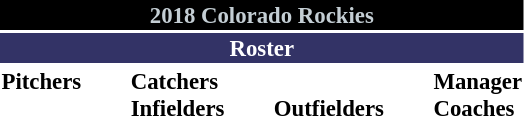<table class="toccolours" style="font-size: 95%;">
<tr>
<th colspan="10" style="background-color: #000000; color: #C4CED4; text-align: center;">2018 Colorado Rockies</th>
</tr>
<tr>
<td colspan="10" style="background-color: #333366; color: #FFFFFF; text-align: center;"><strong>Roster</strong></td>
</tr>
<tr>
<td valign="top"><strong>Pitchers</strong><br>



















</td>
<td width="25px"></td>
<td valign="top"><strong>Catchers</strong><br>



<strong>Infielders</strong>







</td>
<td width="25px"></td>
<td valign="top"><br><strong>Outfielders</strong>







</td>
<td width="25px"></td>
<td valign="top"><strong>Manager</strong><br>
<strong>Coaches</strong>
 
 
 
 
 
 
 
 
 </td>
</tr>
<tr>
</tr>
</table>
